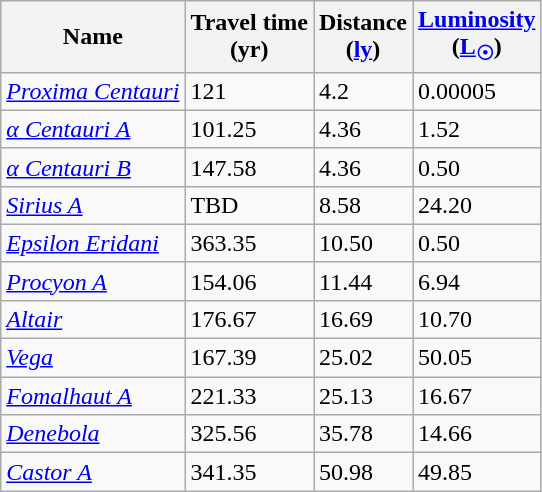<table class="wikitable">
<tr>
<th>Name</th>
<th>Travel time<br> (yr)</th>
<th>Distance<br> (<a href='#'>ly</a>)</th>
<th><a href='#'>Luminosity</a><br> (<a href='#'>L<sub>☉</sub></a>)</th>
</tr>
<tr>
<td><em><a href='#'>Proxima Centauri</a></em></td>
<td>121</td>
<td>4.2</td>
<td>0.00005</td>
</tr>
<tr>
<td><em><a href='#'>α Centauri A</a></em></td>
<td>101.25</td>
<td>4.36</td>
<td>1.52</td>
</tr>
<tr>
<td><em><a href='#'>α Centauri B</a></em></td>
<td>147.58</td>
<td>4.36</td>
<td>0.50</td>
</tr>
<tr>
<td><em><a href='#'>Sirius A</a></em></td>
<td>TBD</td>
<td>8.58</td>
<td>24.20</td>
</tr>
<tr>
<td><em><a href='#'>Epsilon Eridani</a></em></td>
<td>363.35</td>
<td>10.50</td>
<td>0.50</td>
</tr>
<tr>
<td><em><a href='#'>Procyon A</a></em></td>
<td>154.06</td>
<td>11.44</td>
<td>6.94</td>
</tr>
<tr>
<td><em><a href='#'>Altair</a></em></td>
<td>176.67</td>
<td>16.69</td>
<td>10.70</td>
</tr>
<tr>
<td><em><a href='#'>Vega</a></em></td>
<td>167.39</td>
<td>25.02</td>
<td>50.05</td>
</tr>
<tr>
<td><em><a href='#'>Fomalhaut A</a></em></td>
<td>221.33</td>
<td>25.13</td>
<td>16.67</td>
</tr>
<tr>
<td><em><a href='#'>Denebola</a></em></td>
<td>325.56</td>
<td>35.78</td>
<td>14.66</td>
</tr>
<tr>
<td><em><a href='#'>Castor A</a></em></td>
<td>341.35</td>
<td>50.98</td>
<td>49.85</td>
</tr>
</table>
